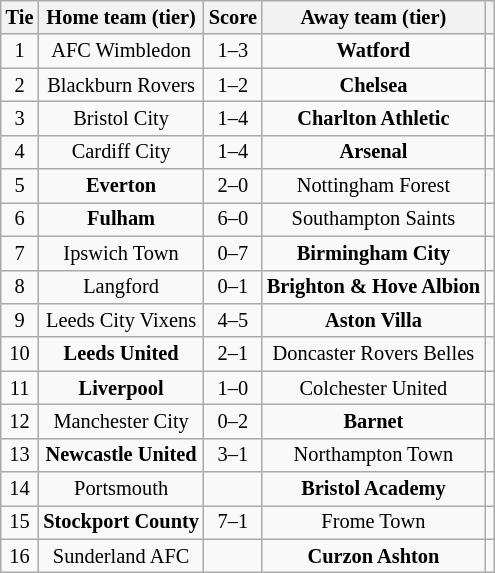<table class="wikitable" style="text-align:center; font-size:85%">
<tr>
<th>Tie</th>
<th>Home team (tier)</th>
<th>Score</th>
<th>Away team (tier)</th>
<th></th>
</tr>
<tr>
<td align="center">1</td>
<td>AFC Wimbledon</td>
<td align="center">1–3</td>
<td><strong>Watford</strong></td>
<td></td>
</tr>
<tr>
<td align="center">2</td>
<td>Blackburn Rovers</td>
<td align="center">1–2 </td>
<td><strong>Chelsea</strong></td>
<td></td>
</tr>
<tr>
<td align="center">3</td>
<td>Bristol City</td>
<td align="center">1–4</td>
<td><strong>Charlton Athletic</strong></td>
<td></td>
</tr>
<tr>
<td align="center">4</td>
<td>Cardiff City</td>
<td align="center">1–4</td>
<td><strong>Arsenal</strong></td>
<td></td>
</tr>
<tr>
<td align="center">5</td>
<td><strong>Everton</strong></td>
<td align="center">2–0</td>
<td>Nottingham Forest</td>
<td></td>
</tr>
<tr>
<td align="center">6</td>
<td><strong>Fulham</strong></td>
<td align="center">6–0</td>
<td>Southampton Saints</td>
<td></td>
</tr>
<tr>
<td align="center">7</td>
<td>Ipswich Town</td>
<td align="center">0–7</td>
<td><strong>Birmingham City</strong></td>
<td></td>
</tr>
<tr>
<td align="center">8</td>
<td>Langford</td>
<td align="center">0–1 </td>
<td><strong>Brighton & Hove Albion</strong></td>
<td></td>
</tr>
<tr>
<td align="center">9</td>
<td>Leeds City Vixens</td>
<td align="center">4–5 </td>
<td><strong>Aston Villa</strong></td>
<td></td>
</tr>
<tr>
<td align="center">10</td>
<td><strong>Leeds United</strong></td>
<td align="center">2–1</td>
<td>Doncaster Rovers Belles</td>
<td></td>
</tr>
<tr>
<td align="center">11</td>
<td><strong>Liverpool</strong></td>
<td align="center">1–0</td>
<td>Colchester United</td>
<td></td>
</tr>
<tr>
<td align="center">12</td>
<td>Manchester City</td>
<td align="center">0–2</td>
<td><strong>Barnet</strong></td>
<td></td>
</tr>
<tr>
<td align="center">13</td>
<td><strong>Newcastle United</strong></td>
<td align="center">3–1</td>
<td>Northampton Town</td>
<td></td>
</tr>
<tr>
<td align="center">14</td>
<td>Portsmouth</td>
<td align="center"></td>
<td><strong>Bristol Academy</strong></td>
<td></td>
</tr>
<tr>
<td align="center">15</td>
<td><strong>Stockport County</strong></td>
<td align="center">7–1</td>
<td>Frome Town</td>
<td></td>
</tr>
<tr>
<td align="center">16</td>
<td>Sunderland AFC</td>
<td align="center"></td>
<td><strong>Curzon Ashton</strong></td>
<td></td>
</tr>
</table>
